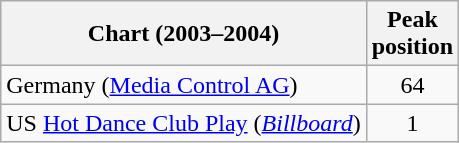<table class="wikitable">
<tr>
<th>Chart (2003–2004)</th>
<th>Peak<br>position</th>
</tr>
<tr>
<td>Germany (<a href='#'>Media Control AG</a>)<br></td>
<td align="center">64</td>
</tr>
<tr>
<td>US <a href='#'>Hot Dance Club Play</a> (<em><a href='#'>Billboard</a></em>)<br></td>
<td align="center">1</td>
</tr>
</table>
